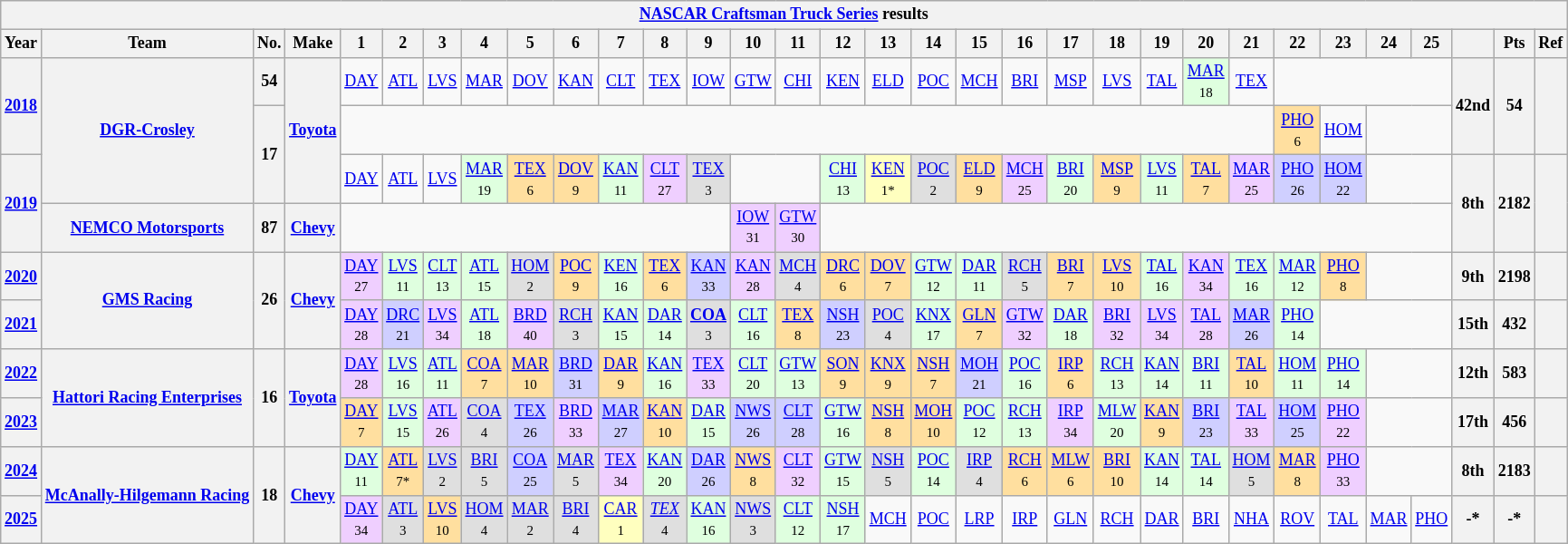<table class="wikitable" style="text-align:center; font-size:75%">
<tr>
<th colspan=45><a href='#'>NASCAR Craftsman Truck Series</a> results</th>
</tr>
<tr>
<th>Year</th>
<th>Team</th>
<th>No.</th>
<th>Make</th>
<th>1</th>
<th>2</th>
<th>3</th>
<th>4</th>
<th>5</th>
<th>6</th>
<th>7</th>
<th>8</th>
<th>9</th>
<th>10</th>
<th>11</th>
<th>12</th>
<th>13</th>
<th>14</th>
<th>15</th>
<th>16</th>
<th>17</th>
<th>18</th>
<th>19</th>
<th>20</th>
<th>21</th>
<th>22</th>
<th>23</th>
<th>24</th>
<th>25</th>
<th></th>
<th>Pts</th>
<th>Ref</th>
</tr>
<tr>
<th rowspan=2><a href='#'>2018</a></th>
<th rowspan=3><a href='#'>DGR-Crosley</a></th>
<th>54</th>
<th rowspan=3><a href='#'>Toyota</a></th>
<td><a href='#'>DAY</a></td>
<td><a href='#'>ATL</a></td>
<td><a href='#'>LVS</a></td>
<td><a href='#'>MAR</a></td>
<td><a href='#'>DOV</a></td>
<td><a href='#'>KAN</a></td>
<td><a href='#'>CLT</a></td>
<td><a href='#'>TEX</a></td>
<td><a href='#'>IOW</a></td>
<td><a href='#'>GTW</a></td>
<td><a href='#'>CHI</a></td>
<td><a href='#'>KEN</a></td>
<td><a href='#'>ELD</a></td>
<td><a href='#'>POC</a></td>
<td><a href='#'>MCH</a></td>
<td><a href='#'>BRI</a></td>
<td><a href='#'>MSP</a></td>
<td><a href='#'>LVS</a></td>
<td><a href='#'>TAL</a></td>
<td style="background:#DFFFDF;"><a href='#'>MAR</a><br><small>18</small></td>
<td><a href='#'>TEX</a></td>
<td colspan=4></td>
<th rowspan=2>42nd</th>
<th rowspan=2>54</th>
<th rowspan=2></th>
</tr>
<tr>
<th rowspan=2>17</th>
<td colspan=21></td>
<td style="background:#FFDF9F;"><a href='#'>PHO</a><br><small>6</small></td>
<td><a href='#'>HOM</a></td>
<td colspan=2></td>
</tr>
<tr>
<th rowspan=2><a href='#'>2019</a></th>
<td><a href='#'>DAY</a></td>
<td><a href='#'>ATL</a></td>
<td><a href='#'>LVS</a></td>
<td style="background:#DFFFDF;"><a href='#'>MAR</a><br><small>19</small></td>
<td style="background:#FFDF9F;"><a href='#'>TEX</a><br><small>6</small></td>
<td style="background:#FFDF9F;"><a href='#'>DOV</a><br><small>9</small></td>
<td style="background:#DFFFDF;"><a href='#'>KAN</a><br><small>11</small></td>
<td style="background:#EFCFFF;"><a href='#'>CLT</a><br><small>27</small></td>
<td style="background:#DFDFDF;"><a href='#'>TEX</a><br><small>3</small></td>
<td colspan=2></td>
<td style="background:#DFFFDF;"><a href='#'>CHI</a><br><small>13</small></td>
<td style="background:#FFFFBF;"><a href='#'>KEN</a><br><small>1*</small></td>
<td style="background:#DFDFDF;"><a href='#'>POC</a><br><small>2</small></td>
<td style="background:#FFDF9F;"><a href='#'>ELD</a><br><small>9</small></td>
<td style="background:#EFCFFF;"><a href='#'>MCH</a><br><small>25</small></td>
<td style="background:#DFFFDF;"><a href='#'>BRI</a><br><small>20</small></td>
<td style="background:#FFDF9F;"><a href='#'>MSP</a><br><small>9</small></td>
<td style="background:#DFFFDF;"><a href='#'>LVS</a><br><small>11</small></td>
<td style="background:#FFDF9F;"><a href='#'>TAL</a><br><small>7</small></td>
<td style="background:#EFCFFF;"><a href='#'>MAR</a><br><small>25</small></td>
<td style="background:#CFCFFF;"><a href='#'>PHO</a><br><small>26</small></td>
<td style="background:#CFCFFF;"><a href='#'>HOM</a><br><small>22</small></td>
<td colspan=2></td>
<th rowspan=2>8th</th>
<th rowspan=2>2182</th>
<th rowspan=2></th>
</tr>
<tr>
<th><a href='#'>NEMCO Motorsports</a></th>
<th>87</th>
<th><a href='#'>Chevy</a></th>
<td colspan=9></td>
<td style="background:#EFCFFF;"><a href='#'>IOW</a><br><small>31</small></td>
<td style="background:#EFCFFF;"><a href='#'>GTW</a><br><small>30</small></td>
<td colspan=14></td>
</tr>
<tr>
<th><a href='#'>2020</a></th>
<th rowspan=2><a href='#'>GMS Racing</a></th>
<th rowspan=2>26</th>
<th rowspan=2><a href='#'>Chevy</a></th>
<td style="background:#EFCFFF;"><a href='#'>DAY</a><br><small>27</small></td>
<td style="background:#DFFFDF;"><a href='#'>LVS</a><br><small>11</small></td>
<td style="background:#DFFFDF;"><a href='#'>CLT</a><br><small>13</small></td>
<td style="background:#DFFFDF;"><a href='#'>ATL</a><br><small>15</small></td>
<td style="background:#DFDFDF;"><a href='#'>HOM</a><br><small>2</small></td>
<td style="background:#FFDF9F;"><a href='#'>POC</a><br><small>9</small></td>
<td style="background:#DFFFDF;"><a href='#'>KEN</a><br><small>16</small></td>
<td style="background:#FFDF9F;"><a href='#'>TEX</a><br><small>6</small></td>
<td style="background:#CFCFFF;"><a href='#'>KAN</a><br><small>33</small></td>
<td style="background:#EFCFFF;"><a href='#'>KAN</a><br><small>28</small></td>
<td style="background:#DFDFDF;"><a href='#'>MCH</a><br><small>4</small></td>
<td style="background:#FFDF9F;"><a href='#'>DRC</a><br><small>6</small></td>
<td style="background:#FFDF9F;"><a href='#'>DOV</a><br><small>7</small></td>
<td style="background:#DFFFDF;"><a href='#'>GTW</a><br><small>12</small></td>
<td style="background:#DFFFDF;"><a href='#'>DAR</a><br><small>11</small></td>
<td style="background:#DFDFDF;"><a href='#'>RCH</a><br><small>5</small></td>
<td style="background:#FFDF9F;"><a href='#'>BRI</a><br><small>7</small></td>
<td style="background:#FFDF9F;"><a href='#'>LVS</a><br><small>10</small></td>
<td style="background:#DFFFDF;"><a href='#'>TAL</a><br><small>16</small></td>
<td style="background:#EFCFFF;"><a href='#'>KAN</a><br><small>34</small></td>
<td style="background:#DFFFDF;"><a href='#'>TEX</a><br><small>16</small></td>
<td style="background:#DFFFDF;"><a href='#'>MAR</a><br><small>12</small></td>
<td style="background:#FFDF9F;"><a href='#'>PHO</a><br><small>8</small></td>
<td colspan=2></td>
<th>9th</th>
<th>2198</th>
<th></th>
</tr>
<tr>
<th><a href='#'>2021</a></th>
<td style="background:#EFCFFF;"><a href='#'>DAY</a><br><small>28</small></td>
<td style="background:#CFCFFF;"><a href='#'>DRC</a><br><small>21</small></td>
<td style="background:#EFCFFF;"><a href='#'>LVS</a><br><small>34</small></td>
<td style="background:#DFFFDF;"><a href='#'>ATL</a><br><small>18</small></td>
<td style="background:#EFCFFF;"><a href='#'>BRD</a><br><small>40</small></td>
<td style="background:#DFDFDF;"><a href='#'>RCH</a><br><small>3</small></td>
<td style="background:#DFFFDF;"><a href='#'>KAN</a><br><small>15</small></td>
<td style="background:#DFFFDF;"><a href='#'>DAR</a><br><small>14</small></td>
<td style="background:#DFDFDF;"><strong><a href='#'>COA</a></strong><br><small>3</small></td>
<td style="background:#DFFFDF;"><a href='#'>CLT</a><br><small>16</small></td>
<td style="background:#FFDF9F;"><a href='#'>TEX</a><br><small>8</small></td>
<td style="background:#CFCFFF;"><a href='#'>NSH</a><br><small>23</small></td>
<td style="background:#DFDFDF;"><a href='#'>POC</a><br><small>4</small></td>
<td style="background:#DFFFDF;"><a href='#'>KNX</a><br><small>17</small></td>
<td style="background:#FFDF9F;"><a href='#'>GLN</a><br><small>7</small></td>
<td style="background:#EFCFFF;"><a href='#'>GTW</a><br><small>32</small></td>
<td style="background:#DFFFDF;"><a href='#'>DAR</a><br><small>18</small></td>
<td style="background:#EFCFFF;"><a href='#'>BRI</a><br><small>32</small></td>
<td style="background:#EFCFFF;"><a href='#'>LVS</a><br><small>34</small></td>
<td style="background:#EFCFFF;"><a href='#'>TAL</a><br><small>28</small></td>
<td style="background:#CFCFFF;"><a href='#'>MAR</a><br><small>26</small></td>
<td style="background:#DFFFDF;"><a href='#'>PHO</a><br><small>14</small></td>
<td colspan=3></td>
<th>15th</th>
<th>432</th>
<th></th>
</tr>
<tr>
<th><a href='#'>2022</a></th>
<th rowspan=2><a href='#'>Hattori Racing Enterprises</a></th>
<th rowspan=2>16</th>
<th rowspan=2><a href='#'>Toyota</a></th>
<td style="background:#EFCFFF;"><a href='#'>DAY</a><br><small>28</small></td>
<td style="background:#DFFFDF;"><a href='#'>LVS</a><br><small>16</small></td>
<td style="background:#DFFFDF;"><a href='#'>ATL</a><br><small>11</small></td>
<td style="background:#FFDF9F;"><a href='#'>COA</a><br><small>7</small></td>
<td style="background:#FFDF9F;"><a href='#'>MAR</a><br><small>10</small></td>
<td style="background:#CFCFFF;"><a href='#'>BRD</a><br><small>31</small></td>
<td style="background:#FFDF9F;"><a href='#'>DAR</a><br><small>9</small></td>
<td style="background:#DFFFDF;"><a href='#'>KAN</a><br><small>16</small></td>
<td style="background:#EFCFFF;"><a href='#'>TEX</a><br><small>33</small></td>
<td style="background:#DFFFDF;"><a href='#'>CLT</a><br><small>20</small></td>
<td style="background:#DFFFDF;"><a href='#'>GTW</a><br><small>13</small></td>
<td style="background:#FFDF9F;"><a href='#'>SON</a><br><small>9</small></td>
<td style="background:#FFDF9F;"><a href='#'>KNX</a><br><small>9</small></td>
<td style="background:#FFDF9F;"><a href='#'>NSH</a><br><small>7</small></td>
<td style="background:#CFCFFF;"><a href='#'>MOH</a><br><small>21</small></td>
<td style="background:#DFFFDF;"><a href='#'>POC</a><br><small>16</small></td>
<td style="background:#FFDF9F;"><a href='#'>IRP</a><br><small>6</small></td>
<td style="background:#DFFFDF;"><a href='#'>RCH</a><br><small>13</small></td>
<td style="background:#DFFFDF;"><a href='#'>KAN</a><br><small>14</small></td>
<td style="background:#DFFFDF;"><a href='#'>BRI</a><br><small>11</small></td>
<td style="background:#FFDF9F;"><a href='#'>TAL</a><br><small>10</small></td>
<td style="background:#DFFFDF;"><a href='#'>HOM</a><br><small>11</small></td>
<td style="background:#DFFFDF;"><a href='#'>PHO</a><br><small>14</small></td>
<td colspan=2></td>
<th>12th</th>
<th>583</th>
<th></th>
</tr>
<tr>
<th><a href='#'>2023</a></th>
<td style="background:#FFDF9F;"><a href='#'>DAY</a><br><small>7</small></td>
<td style="background:#DFFFDF;"><a href='#'>LVS</a><br><small>15</small></td>
<td style="background:#EFCFFF;"><a href='#'>ATL</a><br><small>26</small></td>
<td style="background:#DFDFDF;"><a href='#'>COA</a><br><small>4</small></td>
<td style="background:#CFCFFF;"><a href='#'>TEX</a><br><small>26</small></td>
<td style="background:#EFCFFF;"><a href='#'>BRD</a><br><small>33</small></td>
<td style="background:#CFCFFF;"><a href='#'>MAR</a><br><small>27</small></td>
<td style="background:#FFDF9F;"><a href='#'>KAN</a><br><small>10</small></td>
<td style="background:#DFFFDF;"><a href='#'>DAR</a><br><small>15</small></td>
<td style="background:#CFCFFF;"><a href='#'>NWS</a><br><small>26</small></td>
<td style="background:#CFCFFF;"><a href='#'>CLT</a><br><small>28</small></td>
<td style="background:#DFFFDF;"><a href='#'>GTW</a><br><small>16</small></td>
<td style="background:#FFDF9F;"><a href='#'>NSH</a><br><small>8</small></td>
<td style="background:#FFDF9F;"><a href='#'>MOH</a><br><small>10</small></td>
<td style="background:#DFFFDF;"><a href='#'>POC</a><br><small>12</small></td>
<td style="background:#DFFFDF;"><a href='#'>RCH</a><br><small>13</small></td>
<td style="background:#EFCFFF;"><a href='#'>IRP</a><br><small>34</small></td>
<td style="background:#DFFFDF;"><a href='#'>MLW</a><br><small>20</small></td>
<td style="background:#FFDF9F;"><a href='#'>KAN</a><br><small>9</small></td>
<td style="background:#CFCFFF;"><a href='#'>BRI</a><br><small>23</small></td>
<td style="background:#EFCFFF;"><a href='#'>TAL</a><br><small>33</small></td>
<td style="background:#CFCFFF;"><a href='#'>HOM</a><br><small>25</small></td>
<td style="background:#EFCFFF;"><a href='#'>PHO</a><br><small>22</small></td>
<td colspan=2></td>
<th>17th</th>
<th>456</th>
<th></th>
</tr>
<tr>
<th><a href='#'>2024</a></th>
<th rowspan=2><a href='#'>McAnally-Hilgemann Racing</a></th>
<th rowspan=2>18</th>
<th rowspan=2><a href='#'>Chevy</a></th>
<td style="background:#DFFFDF;"><a href='#'>DAY</a><br><small>11</small></td>
<td style="background:#FFDF9F;"><a href='#'>ATL</a><br><small>7*</small></td>
<td style="background:#DFDFDF;"><a href='#'>LVS</a><br><small>2</small></td>
<td style="background:#DFDFDF;"><a href='#'>BRI</a><br><small>5</small></td>
<td style="background:#CFCFFF;"><a href='#'>COA</a><br><small>25</small></td>
<td style="background:#DFDFDF;"><a href='#'>MAR</a><br><small>5</small></td>
<td style="background:#EFCFFF;"><a href='#'>TEX</a><br><small>34</small></td>
<td style="background:#DFFFDF;"><a href='#'>KAN</a><br><small>20</small></td>
<td style="background:#CFCFFF;"><a href='#'>DAR</a><br><small>26</small></td>
<td style="background:#FFDF9F;"><a href='#'>NWS</a><br><small>8</small></td>
<td style="background:#EFCFFF;"><a href='#'>CLT</a><br><small>32</small></td>
<td style="background:#DFFFDF;"><a href='#'>GTW</a><br><small>15</small></td>
<td style="background:#DFDFDF;"><a href='#'>NSH</a><br><small>5</small></td>
<td style="background:#DFFFDF;"><a href='#'>POC</a><br><small>14</small></td>
<td style="background:#DFDFDF;"><a href='#'>IRP</a><br><small>4</small></td>
<td style="background:#FFDF9F;"><a href='#'>RCH</a><br><small>6</small></td>
<td style="background:#FFDF9F;"><a href='#'>MLW</a><br><small>6</small></td>
<td style="background:#FFDF9F;"><a href='#'>BRI</a><br><small>10</small></td>
<td style="background:#DFFFDF;"><a href='#'>KAN</a><br><small>14</small></td>
<td style="background:#DFFFDF;"><a href='#'>TAL</a><br><small>14</small></td>
<td style="background:#DFDFDF;"><a href='#'>HOM</a><br><small>5</small></td>
<td style="background:#FFDF9F;"><a href='#'>MAR</a><br><small>8</small></td>
<td style="background:#EFCFFF;"><a href='#'>PHO</a><br><small>33</small></td>
<td colspan=2></td>
<th>8th</th>
<th>2183</th>
<th></th>
</tr>
<tr>
<th><a href='#'>2025</a></th>
<td style="background:#EFCFFF;"><a href='#'>DAY</a><br><small>34</small></td>
<td style="background:#DFDFDF;"><a href='#'>ATL</a><br><small>3</small></td>
<td style="background:#FFDF9F;"><a href='#'>LVS</a><br><small>10</small></td>
<td style="background:#DFDFDF;"><a href='#'>HOM</a><br><small>4</small></td>
<td style="background:#DFDFDF;"><a href='#'>MAR</a><br><small>2</small></td>
<td style="background:#DFDFDF;"><a href='#'>BRI</a><br><small>4</small></td>
<td style="background:#FFFFBF;"><a href='#'>CAR</a><br><small>1</small></td>
<td style="background:#DFDFDF;"><em><a href='#'>TEX</a></em><br><small>4</small></td>
<td style="background:#DFFFDF;"><a href='#'>KAN</a><br><small>16</small></td>
<td style="background:#DFDFDF;"><a href='#'>NWS</a><br><small>3</small></td>
<td style="background:#DFFFDF;"><a href='#'>CLT</a><br><small>12</small></td>
<td style="background:#DFFFDF;"><a href='#'>NSH</a><br><small>17</small></td>
<td><a href='#'>MCH</a></td>
<td><a href='#'>POC</a></td>
<td><a href='#'>LRP</a></td>
<td><a href='#'>IRP</a></td>
<td><a href='#'>GLN</a></td>
<td><a href='#'>RCH</a></td>
<td><a href='#'>DAR</a></td>
<td><a href='#'>BRI</a></td>
<td><a href='#'>NHA</a></td>
<td><a href='#'>ROV</a></td>
<td><a href='#'>TAL</a></td>
<td><a href='#'>MAR</a></td>
<td><a href='#'>PHO</a></td>
<th>-*</th>
<th>-*</th>
<th></th>
</tr>
</table>
